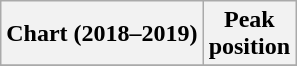<table class="wikitable plainrowheaders" style="text-align:center">
<tr>
<th scope="col">Chart (2018–2019)</th>
<th scope="col">Peak<br>position</th>
</tr>
<tr>
</tr>
</table>
